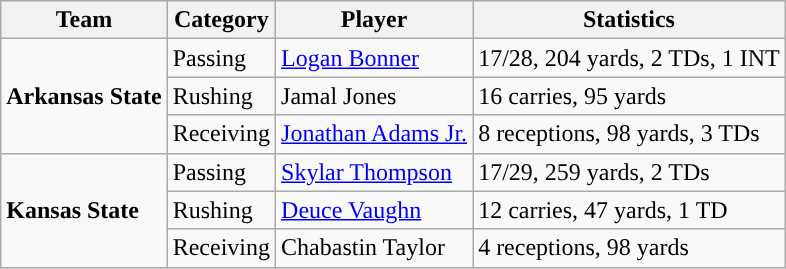<table class="wikitable" style="float: left;">
<tr>
<th>Team</th>
<th>Category</th>
<th>Player</th>
<th>Statistics</th>
</tr>
<tr>
<td rowspan=3><strong>Arkansas State</strong></td>
<td>Passing</td>
<td><a href='#'>Logan Bonner</a></td>
<td>17/28, 204 yards, 2 TDs, 1 INT</td>
</tr>
<tr>
<td>Rushing</td>
<td>Jamal Jones</td>
<td>16 carries, 95 yards</td>
</tr>
<tr>
<td>Receiving</td>
<td><a href='#'>Jonathan Adams Jr.</a></td>
<td>8 receptions, 98 yards, 3 TDs</td>
</tr>
<tr>
<td rowspan=3><strong>Kansas State</strong></td>
<td>Passing</td>
<td><a href='#'>Skylar Thompson</a></td>
<td>17/29, 259 yards, 2 TDs</td>
</tr>
<tr>
<td>Rushing</td>
<td><a href='#'>Deuce Vaughn</a></td>
<td>12 carries, 47 yards, 1 TD</td>
</tr>
<tr>
<td>Receiving</td>
<td>Chabastin Taylor</td>
<td>4 receptions, 98 yards</td>
</tr>
</table>
